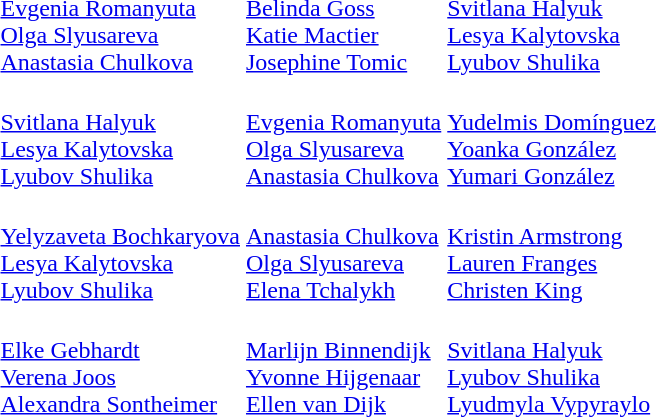<table>
<tr>
<td></td>
<td><br><a href='#'>Evgenia Romanyuta</a><br><a href='#'>Olga Slyusareva</a><br><a href='#'>Anastasia Chulkova</a></td>
<td><br><a href='#'>Belinda Goss</a><br><a href='#'>Katie Mactier</a><br><a href='#'>Josephine Tomic</a></td>
<td><br><a href='#'>Svitlana Halyuk</a><br><a href='#'>Lesya Kalytovska</a><br><a href='#'>Lyubov Shulika</a></td>
</tr>
<tr>
<td></td>
<td><br><a href='#'>Svitlana Halyuk</a><br><a href='#'>Lesya Kalytovska</a><br><a href='#'>Lyubov Shulika</a></td>
<td><br><a href='#'>Evgenia Romanyuta</a><br><a href='#'>Olga Slyusareva</a><br><a href='#'>Anastasia Chulkova</a></td>
<td><br><a href='#'>Yudelmis Domínguez</a><br><a href='#'>Yoanka González</a><br><a href='#'>Yumari González</a></td>
</tr>
<tr>
<td></td>
<td><br><a href='#'>Yelyzaveta Bochkaryova</a><br><a href='#'>Lesya Kalytovska</a><br><a href='#'>Lyubov Shulika</a></td>
<td><br><a href='#'>Anastasia Chulkova</a><br><a href='#'>Olga Slyusareva</a><br><a href='#'>Elena Tchalykh</a></td>
<td><br><a href='#'>Kristin Armstrong</a><br><a href='#'>Lauren Franges</a><br><a href='#'>Christen King</a></td>
</tr>
<tr>
<td><br></td>
<td><br><a href='#'>Elke Gebhardt</a><br><a href='#'>Verena Joos</a><br><a href='#'>Alexandra Sontheimer</a></td>
<td><br><a href='#'>Marlijn Binnendijk</a><br><a href='#'>Yvonne Hijgenaar</a><br><a href='#'>Ellen van Dijk</a></td>
<td><br><a href='#'>Svitlana Halyuk</a><br><a href='#'>Lyubov Shulika</a><br><a href='#'>Lyudmyla Vypyraylo</a></td>
</tr>
</table>
